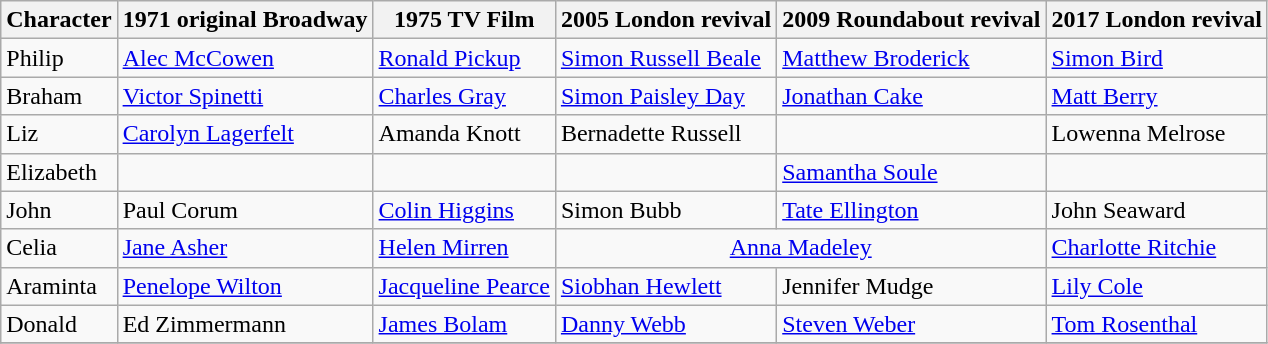<table class="wikitable">
<tr>
<th>Character</th>
<th>1971 original Broadway</th>
<th>1975 TV Film</th>
<th>2005 London revival</th>
<th>2009 Roundabout revival</th>
<th>2017 London revival</th>
</tr>
<tr>
<td>Philip</td>
<td><a href='#'>Alec McCowen</a></td>
<td><a href='#'>Ronald Pickup</a></td>
<td><a href='#'>Simon Russell Beale</a></td>
<td><a href='#'>Matthew Broderick</a></td>
<td><a href='#'>Simon Bird</a></td>
</tr>
<tr>
<td>Braham</td>
<td><a href='#'>Victor Spinetti</a></td>
<td><a href='#'>Charles Gray</a></td>
<td><a href='#'>Simon Paisley Day</a></td>
<td><a href='#'>Jonathan Cake</a></td>
<td><a href='#'>Matt Berry</a></td>
</tr>
<tr>
<td>Liz</td>
<td><a href='#'>Carolyn Lagerfelt</a></td>
<td>Amanda Knott</td>
<td>Bernadette Russell</td>
<td></td>
<td>Lowenna Melrose</td>
</tr>
<tr>
<td>Elizabeth</td>
<td></td>
<td></td>
<td></td>
<td><a href='#'>Samantha Soule</a></td>
<td></td>
</tr>
<tr>
<td>John</td>
<td>Paul Corum</td>
<td><a href='#'>Colin Higgins</a></td>
<td>Simon Bubb</td>
<td><a href='#'>Tate Ellington</a></td>
<td>John Seaward</td>
</tr>
<tr>
<td>Celia</td>
<td><a href='#'>Jane Asher</a></td>
<td><a href='#'>Helen Mirren</a></td>
<td Colspan="2" align="center"><a href='#'>Anna Madeley</a></td>
<td><a href='#'>Charlotte Ritchie</a></td>
</tr>
<tr>
<td>Araminta</td>
<td><a href='#'>Penelope Wilton</a></td>
<td><a href='#'>Jacqueline Pearce</a></td>
<td><a href='#'>Siobhan Hewlett</a></td>
<td>Jennifer Mudge</td>
<td><a href='#'>Lily Cole</a></td>
</tr>
<tr>
<td>Donald</td>
<td>Ed Zimmermann</td>
<td><a href='#'>James Bolam</a></td>
<td><a href='#'>Danny Webb</a></td>
<td><a href='#'>Steven Weber</a></td>
<td><a href='#'>Tom Rosenthal</a></td>
</tr>
<tr>
</tr>
</table>
